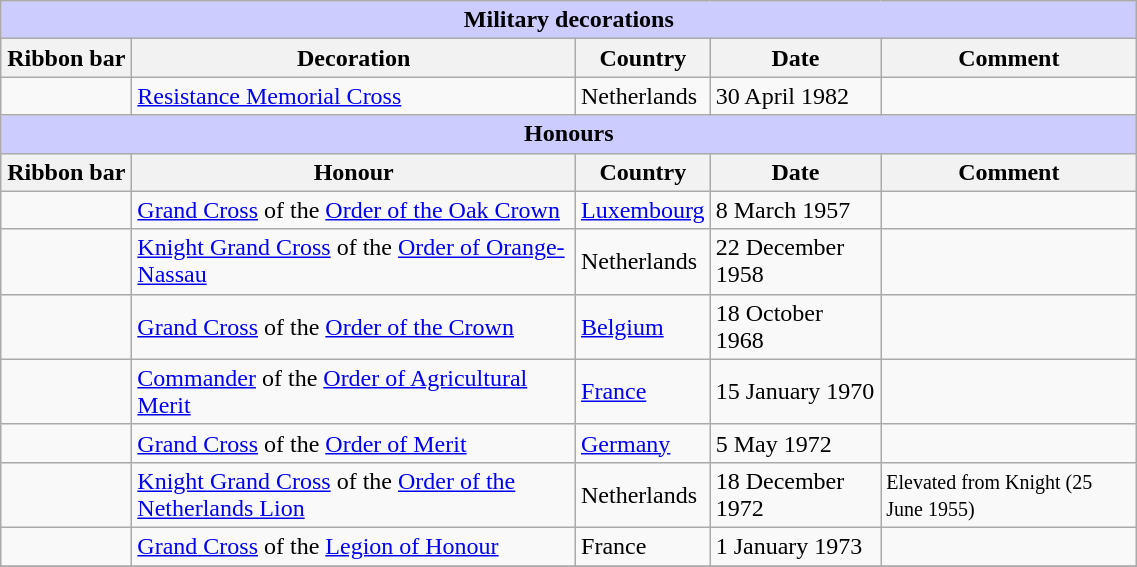<table class="wikitable" style="width:60%;">
<tr style="background:#ccf; text-align:center;">
<td colspan=5><strong>Military decorations</strong></td>
</tr>
<tr>
<th style="width:80px;">Ribbon bar</th>
<th>Decoration</th>
<th>Country</th>
<th>Date</th>
<th>Comment</th>
</tr>
<tr>
<td></td>
<td><a href='#'>Resistance Memorial Cross</a></td>
<td>Netherlands</td>
<td>30 April 1982</td>
<td></td>
</tr>
<tr style="background:#ccf; text-align:center;">
<td colspan=5><strong>Honours</strong></td>
</tr>
<tr>
<th style="width:80px;">Ribbon bar</th>
<th>Honour</th>
<th>Country</th>
<th>Date</th>
<th>Comment</th>
</tr>
<tr>
<td></td>
<td><a href='#'>Grand Cross</a> of the <a href='#'>Order of the Oak Crown</a></td>
<td><a href='#'>Luxembourg</a></td>
<td>8 March 1957</td>
<td></td>
</tr>
<tr>
<td></td>
<td><a href='#'>Knight Grand Cross</a> of the <a href='#'>Order of Orange-Nassau</a></td>
<td>Netherlands</td>
<td>22 December 1958</td>
<td></td>
</tr>
<tr>
<td></td>
<td><a href='#'>Grand Cross</a> of the <a href='#'>Order of the Crown</a></td>
<td><a href='#'>Belgium</a></td>
<td>18 October 1968</td>
<td></td>
</tr>
<tr>
<td></td>
<td><a href='#'>Commander</a> of the <a href='#'>Order of Agricultural Merit</a></td>
<td><a href='#'>France</a></td>
<td>15 January 1970</td>
<td></td>
</tr>
<tr>
<td></td>
<td><a href='#'>Grand Cross</a> of the <a href='#'>Order of Merit</a></td>
<td><a href='#'>Germany</a></td>
<td>5 May 1972</td>
<td></td>
</tr>
<tr>
<td></td>
<td><a href='#'>Knight Grand Cross</a> of the <a href='#'>Order of the Netherlands Lion</a></td>
<td>Netherlands</td>
<td>18 December 1972</td>
<td><small>Elevated from Knight (25 June 1955)</small></td>
</tr>
<tr>
<td></td>
<td><a href='#'>Grand Cross</a> of the <a href='#'>Legion of Honour</a></td>
<td>France</td>
<td>1 January 1973</td>
<td></td>
</tr>
<tr>
</tr>
</table>
